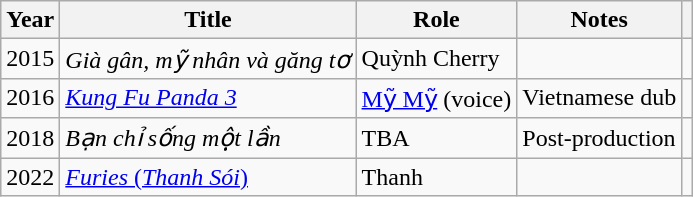<table class="wikitable sortable">
<tr>
<th>Year</th>
<th>Title</th>
<th>Role</th>
<th class="unsortable">Notes</th>
<th class="unsortable"></th>
</tr>
<tr>
<td>2015</td>
<td><em>Già gân, mỹ nhân và găng tơ</em></td>
<td>Quỳnh Cherry</td>
<td></td>
<td style="text-align:center;"></td>
</tr>
<tr>
<td>2016</td>
<td><em><a href='#'>Kung Fu Panda 3</a></em></td>
<td><a href='#'>Mỹ Mỹ</a> (voice)</td>
<td>Vietnamese dub</td>
<td style="text-align:center;"></td>
</tr>
<tr>
<td>2018</td>
<td><em>Bạn chỉ sống một lần</em></td>
<td>TBA</td>
<td>Post-production</td>
<td style="text-align:center;"></td>
</tr>
<tr>
<td>2022</td>
<td><a href='#'><em>Furies</em> (<em>Thanh Sói</em>)</a></td>
<td>Thanh</td>
<td></td>
<td style="text-align:center;"></td>
</tr>
</table>
